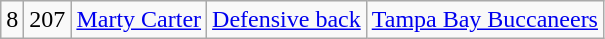<table class="wikitable" style="text-align:center">
<tr>
<td>8</td>
<td>207</td>
<td><a href='#'>Marty Carter</a></td>
<td><a href='#'>Defensive back</a></td>
<td><a href='#'>Tampa Bay Buccaneers</a></td>
</tr>
</table>
